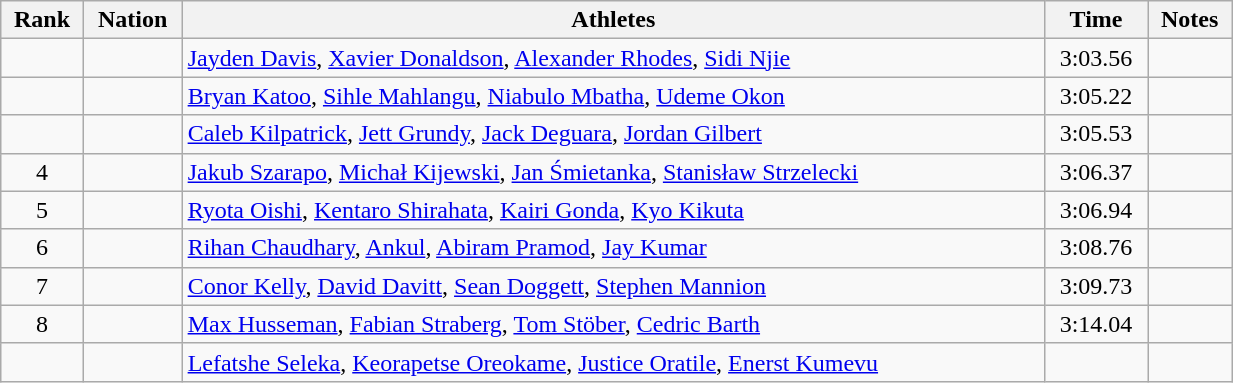<table class="wikitable sortable" style="text-align:center;width: 65%;">
<tr>
<th scope="col">Rank</th>
<th scope="col">Nation</th>
<th scope="col">Athletes</th>
<th scope="col">Time</th>
<th scope="col">Notes</th>
</tr>
<tr>
<td></td>
<td align=left></td>
<td align=left><a href='#'>Jayden Davis</a>, <a href='#'>Xavier Donaldson</a>, <a href='#'>Alexander Rhodes</a>, <a href='#'>Sidi Njie</a></td>
<td>3:03.56</td>
<td></td>
</tr>
<tr>
<td></td>
<td align=left></td>
<td align=left><a href='#'>Bryan Katoo</a>, <a href='#'>Sihle Mahlangu</a>, <a href='#'>Niabulo Mbatha</a>, <a href='#'>Udeme Okon</a></td>
<td>3:05.22</td>
<td></td>
</tr>
<tr>
<td></td>
<td align=left></td>
<td align=left><a href='#'>Caleb Kilpatrick</a>, <a href='#'>Jett Grundy</a>, <a href='#'>Jack Deguara</a>, <a href='#'>Jordan Gilbert</a></td>
<td>3:05.53</td>
<td></td>
</tr>
<tr>
<td>4</td>
<td align=left></td>
<td align=left><a href='#'>Jakub Szarapo</a>, <a href='#'>Michał Kijewski</a>, <a href='#'>Jan Śmietanka</a>, <a href='#'>Stanisław Strzelecki</a></td>
<td>3:06.37</td>
<td></td>
</tr>
<tr>
<td>5</td>
<td align=left></td>
<td align=left><a href='#'>Ryota Oishi</a>, <a href='#'>Kentaro Shirahata</a>, <a href='#'>Kairi Gonda</a>, <a href='#'>Kyo Kikuta</a></td>
<td>3:06.94</td>
<td></td>
</tr>
<tr>
<td>6</td>
<td align=left></td>
<td align=left><a href='#'>Rihan Chaudhary</a>, <a href='#'>Ankul</a>, <a href='#'>Abiram Pramod</a>, <a href='#'>Jay Kumar</a></td>
<td>3:08.76</td>
<td></td>
</tr>
<tr>
<td>7</td>
<td align=left></td>
<td align=left><a href='#'>Conor Kelly</a>, <a href='#'>David Davitt</a>, <a href='#'>Sean Doggett</a>, <a href='#'>Stephen Mannion</a></td>
<td>3:09.73</td>
<td></td>
</tr>
<tr>
<td>8</td>
<td align=left></td>
<td align=left><a href='#'>Max Husseman</a>, <a href='#'>Fabian Straberg</a>, <a href='#'>Tom Stöber</a>, <a href='#'>Cedric Barth</a></td>
<td>3:14.04</td>
<td></td>
</tr>
<tr>
<td></td>
<td align=left></td>
<td align=left><a href='#'>Lefatshe Seleka</a>, <a href='#'>Keorapetse Oreokame</a>, <a href='#'>Justice Oratile</a>, <a href='#'>Enerst Kumevu</a></td>
<td></td>
<td></td>
</tr>
</table>
